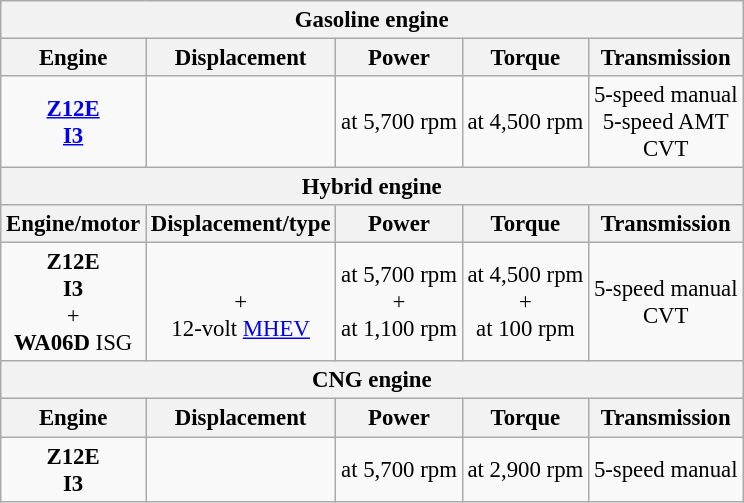<table class="wikitable" style="text-align:center; font-size:95%;">
<tr>
<th colspan=5>Gasoline engine</th>
</tr>
<tr>
<th>Engine</th>
<th>Displacement</th>
<th>Power</th>
<th>Torque</th>
<th>Transmission</th>
</tr>
<tr>
<td><strong><a href='#'>Z12E</a></strong><br><strong><a href='#'>I3</a></strong></td>
<td></td>
<td> at 5,700 rpm</td>
<td> at 4,500 rpm</td>
<td>5-speed manual<br>5-speed AMT<br>CVT</td>
</tr>
<tr>
<th colspan=5>Hybrid engine</th>
</tr>
<tr>
<th>Engine/motor</th>
<th>Displacement/type</th>
<th>Power</th>
<th>Torque</th>
<th>Transmission</th>
</tr>
<tr>
<td><strong>Z12E</strong><br><strong>I3</strong><br>+<br><strong>WA06D</strong> ISG</td>
<td><br>+<br>12-volt <a href='#'>MHEV</a></td>
<td> at 5,700 rpm<br>+<br> at 1,100 rpm</td>
<td> at 4,500 rpm<br>+<br> at 100 rpm</td>
<td>5-speed manual<br>CVT</td>
</tr>
<tr>
<th colspan=5>CNG engine</th>
</tr>
<tr>
<th>Engine</th>
<th>Displacement</th>
<th>Power</th>
<th>Torque</th>
<th>Transmission</th>
</tr>
<tr>
<td><strong>Z12E</strong><br><strong>I3</strong></td>
<td></td>
<td> at 5,700 rpm</td>
<td> at 2,900 rpm</td>
<td>5-speed manual</td>
</tr>
</table>
